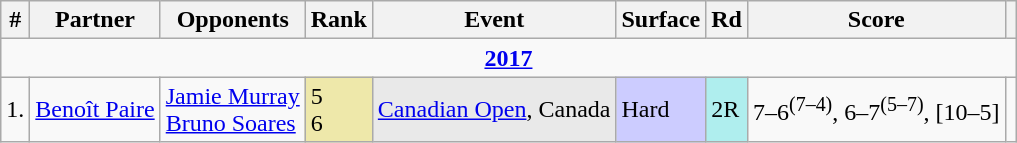<table class="wikitable sortable">
<tr>
<th>#</th>
<th>Partner</th>
<th>Opponents</th>
<th>Rank</th>
<th>Event</th>
<th>Surface</th>
<th>Rd</th>
<th class=unsortable>Score</th>
<th></th>
</tr>
<tr>
<td colspan=9 style=text-align:center><strong><a href='#'>2017</a></strong></td>
</tr>
<tr>
<td>1.</td>
<td> <a href='#'>Benoît Paire</a></td>
<td> <a href='#'>Jamie Murray</a> <br>  <a href='#'>Bruno Soares</a></td>
<td style="background:#eee8aa;">5 <br>6</td>
<td style="background:#e9e9e9;"><a href='#'>Canadian Open</a>, Canada</td>
<td style="background:#CCCCFF;">Hard</td>
<td style=background:#afeeee>2R</td>
<td>7–6<sup>(7–4)</sup>, 6–7<sup>(5–7)</sup>, [10–5]</td>
</tr>
</table>
